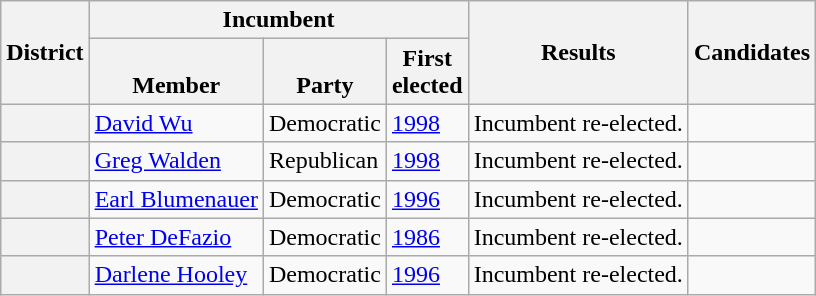<table class="wikitable sortable">
<tr>
<th rowspan=2>District</th>
<th colspan=3>Incumbent</th>
<th rowspan=2>Results</th>
<th rowspan=2 class="unsortable">Candidates</th>
</tr>
<tr valign=bottom>
<th>Member</th>
<th>Party</th>
<th>First<br>elected</th>
</tr>
<tr>
<th></th>
<td><a href='#'>David Wu</a></td>
<td>Democratic</td>
<td><a href='#'>1998</a></td>
<td>Incumbent re-elected.</td>
<td nowrap></td>
</tr>
<tr>
<th></th>
<td><a href='#'>Greg Walden</a></td>
<td>Republican</td>
<td><a href='#'>1998</a></td>
<td>Incumbent re-elected.</td>
<td nowrap></td>
</tr>
<tr>
<th></th>
<td><a href='#'>Earl Blumenauer</a></td>
<td>Democratic</td>
<td><a href='#'>1996</a></td>
<td>Incumbent re-elected.</td>
<td nowrap></td>
</tr>
<tr>
<th></th>
<td><a href='#'>Peter DeFazio</a></td>
<td>Democratic</td>
<td><a href='#'>1986</a></td>
<td>Incumbent re-elected.</td>
<td nowrap></td>
</tr>
<tr>
<th></th>
<td><a href='#'>Darlene Hooley</a></td>
<td>Democratic</td>
<td><a href='#'>1996</a></td>
<td>Incumbent re-elected.</td>
<td nowrap></td>
</tr>
</table>
